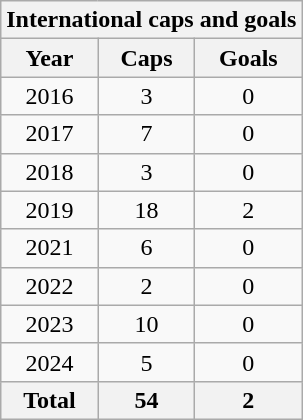<table class="wikitable sortable" style="text-align:center">
<tr>
<th colspan="3">International caps and goals</th>
</tr>
<tr>
<th>Year</th>
<th>Caps</th>
<th>Goals</th>
</tr>
<tr>
<td>2016</td>
<td>3</td>
<td>0</td>
</tr>
<tr>
<td>2017</td>
<td>7</td>
<td>0</td>
</tr>
<tr>
<td>2018</td>
<td>3</td>
<td>0</td>
</tr>
<tr>
<td>2019</td>
<td>18</td>
<td>2</td>
</tr>
<tr>
<td>2021</td>
<td>6</td>
<td>0</td>
</tr>
<tr>
<td>2022</td>
<td>2</td>
<td>0</td>
</tr>
<tr>
<td>2023</td>
<td>10</td>
<td>0</td>
</tr>
<tr>
<td>2024</td>
<td>5</td>
<td>0</td>
</tr>
<tr>
<th>Total</th>
<th>54</th>
<th>2</th>
</tr>
</table>
